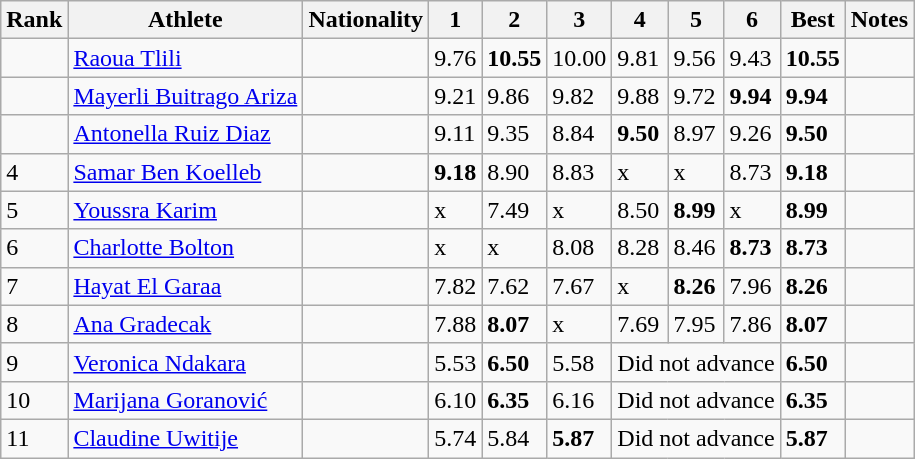<table class="wikitable sortable" style="text-align:left">
<tr>
<th>Rank</th>
<th>Athlete</th>
<th>Nationality</th>
<th>1</th>
<th>2</th>
<th>3</th>
<th>4</th>
<th>5</th>
<th>6</th>
<th>Best</th>
<th>Notes</th>
</tr>
<tr>
<td></td>
<td><a href='#'>Raoua Tlili</a></td>
<td></td>
<td>9.76</td>
<td><strong>10.55</strong></td>
<td>10.00</td>
<td>9.81</td>
<td>9.56</td>
<td>9.43</td>
<td><strong>10.55</strong></td>
<td><strong></strong></td>
</tr>
<tr>
<td></td>
<td><a href='#'>Mayerli Buitrago Ariza</a></td>
<td></td>
<td>9.21</td>
<td>9.86</td>
<td>9.82</td>
<td>9.88</td>
<td>9.72</td>
<td><strong>9.94</strong></td>
<td><strong>9.94</strong></td>
<td></td>
</tr>
<tr>
<td></td>
<td><a href='#'>Antonella Ruiz Diaz</a></td>
<td></td>
<td>9.11</td>
<td>9.35</td>
<td>8.84</td>
<td><strong>9.50</strong></td>
<td>8.97</td>
<td>9.26</td>
<td><strong>9.50</strong></td>
<td></td>
</tr>
<tr>
<td>4</td>
<td><a href='#'>Samar Ben Koelleb</a></td>
<td></td>
<td><strong>9.18</strong></td>
<td>8.90</td>
<td>8.83</td>
<td>x</td>
<td>x</td>
<td>8.73</td>
<td><strong>9.18</strong></td>
<td></td>
</tr>
<tr>
<td>5</td>
<td><a href='#'>Youssra Karim</a></td>
<td></td>
<td>x</td>
<td>7.49</td>
<td>x</td>
<td>8.50</td>
<td><strong>8.99</strong></td>
<td>x</td>
<td><strong>8.99</strong></td>
<td></td>
</tr>
<tr>
<td>6</td>
<td><a href='#'>Charlotte Bolton</a></td>
<td></td>
<td>x</td>
<td>x</td>
<td>8.08</td>
<td>8.28</td>
<td>8.46</td>
<td><strong>8.73</strong></td>
<td><strong>8.73</strong></td>
<td></td>
</tr>
<tr>
<td>7</td>
<td><a href='#'>Hayat El Garaa</a></td>
<td></td>
<td>7.82</td>
<td>7.62</td>
<td>7.67</td>
<td>x</td>
<td><strong>8.26</strong></td>
<td>7.96</td>
<td><strong>8.26</strong></td>
<td></td>
</tr>
<tr>
<td>8</td>
<td><a href='#'>Ana Gradecak</a></td>
<td></td>
<td>7.88</td>
<td><strong>8.07</strong></td>
<td>x</td>
<td>7.69</td>
<td>7.95</td>
<td>7.86</td>
<td><strong>8.07</strong></td>
<td></td>
</tr>
<tr>
<td>9</td>
<td><a href='#'>Veronica Ndakara</a></td>
<td></td>
<td>5.53</td>
<td><strong>6.50</strong></td>
<td>5.58</td>
<td colspan=3>Did not advance</td>
<td><strong>6.50</strong></td>
<td></td>
</tr>
<tr>
<td>10</td>
<td><a href='#'>Marijana Goranović</a></td>
<td></td>
<td>6.10</td>
<td><strong>6.35</strong></td>
<td>6.16</td>
<td colspan=3>Did not advance</td>
<td><strong>6.35</strong></td>
<td></td>
</tr>
<tr>
<td>11</td>
<td><a href='#'>Claudine Uwitije</a></td>
<td></td>
<td>5.74</td>
<td>5.84</td>
<td><strong>5.87</strong></td>
<td colspan=3>Did not advance</td>
<td><strong>5.87</strong></td>
<td></td>
</tr>
</table>
